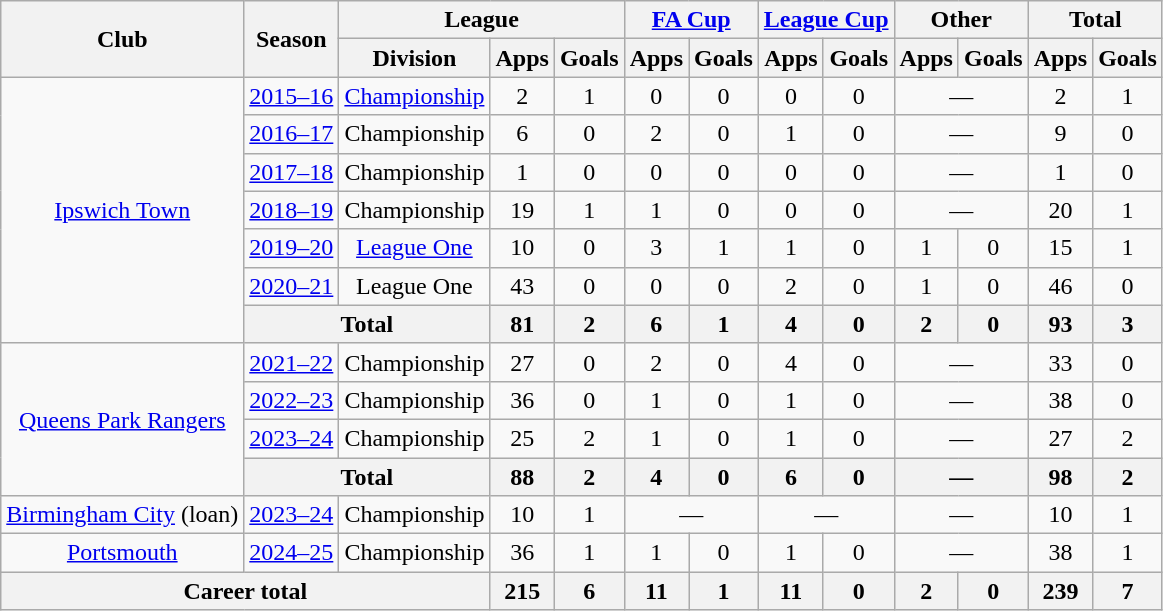<table class="wikitable" style="text-align: center;">
<tr>
<th rowspan="2">Club</th>
<th rowspan="2">Season</th>
<th colspan="3">League</th>
<th colspan="2"><a href='#'>FA Cup</a></th>
<th colspan="2"><a href='#'>League Cup</a></th>
<th colspan="2">Other</th>
<th colspan="2">Total</th>
</tr>
<tr>
<th>Division</th>
<th>Apps</th>
<th>Goals</th>
<th>Apps</th>
<th>Goals</th>
<th>Apps</th>
<th>Goals</th>
<th>Apps</th>
<th>Goals</th>
<th>Apps</th>
<th>Goals</th>
</tr>
<tr>
<td rowspan="7"><a href='#'>Ipswich Town</a></td>
<td><a href='#'>2015–16</a></td>
<td><a href='#'>Championship</a></td>
<td>2</td>
<td>1</td>
<td>0</td>
<td>0</td>
<td>0</td>
<td>0</td>
<td colspan="2">—</td>
<td>2</td>
<td>1</td>
</tr>
<tr>
<td><a href='#'>2016–17</a></td>
<td>Championship</td>
<td>6</td>
<td>0</td>
<td>2</td>
<td>0</td>
<td>1</td>
<td>0</td>
<td colspan="2">—</td>
<td>9</td>
<td>0</td>
</tr>
<tr>
<td><a href='#'>2017–18</a></td>
<td>Championship</td>
<td>1</td>
<td>0</td>
<td>0</td>
<td>0</td>
<td>0</td>
<td>0</td>
<td colspan="2">—</td>
<td>1</td>
<td>0</td>
</tr>
<tr>
<td><a href='#'>2018–19</a></td>
<td>Championship</td>
<td>19</td>
<td>1</td>
<td>1</td>
<td>0</td>
<td>0</td>
<td>0</td>
<td colspan="2">—</td>
<td>20</td>
<td>1</td>
</tr>
<tr>
<td><a href='#'>2019–20</a></td>
<td><a href='#'>League One</a></td>
<td>10</td>
<td>0</td>
<td>3</td>
<td>1</td>
<td>1</td>
<td>0</td>
<td>1</td>
<td>0</td>
<td>15</td>
<td>1</td>
</tr>
<tr>
<td><a href='#'>2020–21</a></td>
<td>League One</td>
<td>43</td>
<td>0</td>
<td>0</td>
<td>0</td>
<td>2</td>
<td>0</td>
<td>1</td>
<td>0</td>
<td>46</td>
<td>0</td>
</tr>
<tr>
<th colspan=2>Total</th>
<th>81</th>
<th>2</th>
<th>6</th>
<th>1</th>
<th>4</th>
<th>0</th>
<th>2</th>
<th>0</th>
<th>93</th>
<th>3</th>
</tr>
<tr>
<td rowspan="4"><a href='#'>Queens Park Rangers</a></td>
<td><a href='#'>2021–22</a></td>
<td>Championship</td>
<td>27</td>
<td>0</td>
<td>2</td>
<td>0</td>
<td>4</td>
<td>0</td>
<td colspan="2">—</td>
<td>33</td>
<td>0</td>
</tr>
<tr>
<td><a href='#'>2022–23</a></td>
<td>Championship</td>
<td>36</td>
<td>0</td>
<td>1</td>
<td>0</td>
<td>1</td>
<td>0</td>
<td colspan="2">—</td>
<td>38</td>
<td>0</td>
</tr>
<tr>
<td><a href='#'>2023–24</a></td>
<td>Championship</td>
<td>25</td>
<td>2</td>
<td>1</td>
<td>0</td>
<td>1</td>
<td>0</td>
<td colspan="2">—</td>
<td>27</td>
<td>2</td>
</tr>
<tr>
<th colspan=2>Total</th>
<th>88</th>
<th>2</th>
<th>4</th>
<th>0</th>
<th>6</th>
<th>0</th>
<th colspan="2">—</th>
<th>98</th>
<th>2</th>
</tr>
<tr>
<td><a href='#'>Birmingham City</a> (loan)</td>
<td><a href='#'>2023–24</a></td>
<td>Championship</td>
<td>10</td>
<td>1</td>
<td colspan="2">—</td>
<td colspan="2">—</td>
<td colspan="2">—</td>
<td>10</td>
<td>1</td>
</tr>
<tr>
<td><a href='#'>Portsmouth</a></td>
<td><a href='#'>2024–25</a></td>
<td>Championship</td>
<td>36</td>
<td>1</td>
<td>1</td>
<td>0</td>
<td>1</td>
<td>0</td>
<td colspan="2">—</td>
<td>38</td>
<td>1</td>
</tr>
<tr>
<th colspan="3">Career total</th>
<th>215</th>
<th>6</th>
<th>11</th>
<th>1</th>
<th>11</th>
<th>0</th>
<th>2</th>
<th>0</th>
<th>239</th>
<th>7</th>
</tr>
</table>
